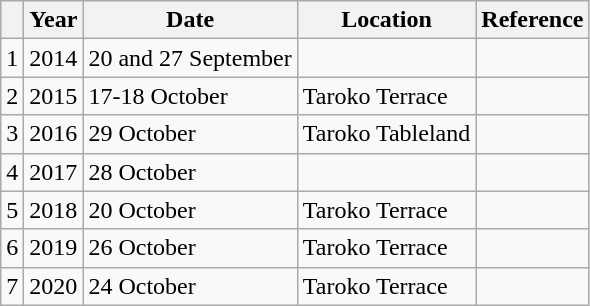<table class="wikitable">
<tr>
<th></th>
<th>Year</th>
<th>Date</th>
<th>Location</th>
<th>Reference</th>
</tr>
<tr>
<td>1</td>
<td>2014</td>
<td>20 and 27 September</td>
<td></td>
<td></td>
</tr>
<tr>
<td>2</td>
<td>2015</td>
<td>17-18 October</td>
<td>Taroko Terrace</td>
<td></td>
</tr>
<tr>
<td>3</td>
<td>2016</td>
<td>29 October</td>
<td>Taroko Tableland</td>
<td></td>
</tr>
<tr>
<td>4</td>
<td>2017</td>
<td>28 October</td>
<td></td>
<td></td>
</tr>
<tr>
<td>5</td>
<td>2018</td>
<td>20 October</td>
<td>Taroko Terrace</td>
<td></td>
</tr>
<tr>
<td>6</td>
<td>2019</td>
<td>26 October</td>
<td>Taroko Terrace</td>
<td></td>
</tr>
<tr>
<td>7</td>
<td>2020</td>
<td>24 October</td>
<td>Taroko Terrace</td>
<td></td>
</tr>
</table>
